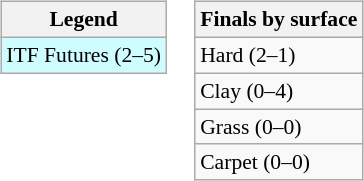<table>
<tr valign=top>
<td><br><table class=wikitable style=font-size:90%>
<tr>
<th>Legend</th>
</tr>
<tr bgcolor=cffcff>
<td>ITF Futures (2–5)</td>
</tr>
</table>
</td>
<td><br><table class=wikitable style=font-size:90%>
<tr>
<th>Finals by surface</th>
</tr>
<tr>
<td>Hard (2–1)</td>
</tr>
<tr>
<td>Clay (0–4)</td>
</tr>
<tr>
<td>Grass (0–0)</td>
</tr>
<tr>
<td>Carpet (0–0)</td>
</tr>
</table>
</td>
</tr>
</table>
